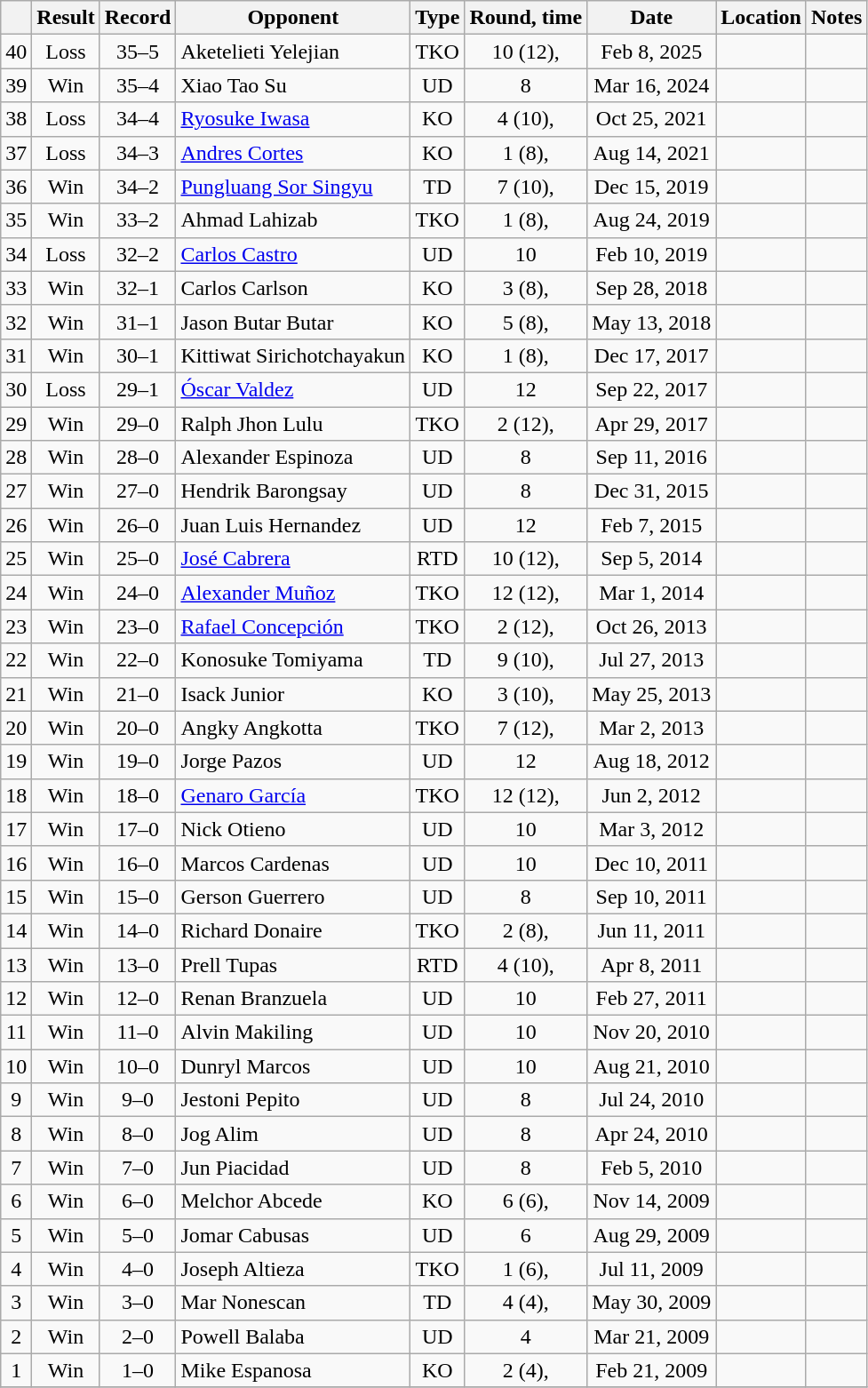<table class="wikitable" style="text-align:center">
<tr>
<th></th>
<th>Result</th>
<th>Record</th>
<th>Opponent</th>
<th>Type</th>
<th>Round, time</th>
<th>Date</th>
<th>Location</th>
<th>Notes</th>
</tr>
<tr>
<td>40</td>
<td>Loss</td>
<td>35–5</td>
<td align=left>Aketelieti Yelejian</td>
<td>TKO</td>
<td>10 (12), </td>
<td>Feb 8, 2025</td>
<td style="text-align:left;"></td>
<td style="text-align:left;"></td>
</tr>
<tr>
<td>39</td>
<td>Win</td>
<td>35–4</td>
<td align=left>Xiao Tao Su</td>
<td>UD</td>
<td>8</td>
<td>Mar 16, 2024</td>
<td style="text-align:left;"></td>
<td></td>
</tr>
<tr>
<td>38</td>
<td>Loss</td>
<td>34–4</td>
<td align=left><a href='#'>Ryosuke Iwasa</a></td>
<td>KO</td>
<td>4 (10), </td>
<td>Oct 25, 2021</td>
<td style="text-align:left;"></td>
<td></td>
</tr>
<tr>
<td>37</td>
<td>Loss</td>
<td>34–3</td>
<td align=left><a href='#'>Andres Cortes</a></td>
<td>KO</td>
<td>1 (8), </td>
<td>Aug 14, 2021</td>
<td style="text-align:left;"></td>
<td></td>
</tr>
<tr>
<td>36</td>
<td>Win</td>
<td>34–2</td>
<td align=left><a href='#'>Pungluang Sor Singyu</a></td>
<td>TD</td>
<td>7 (10), </td>
<td>Dec 15, 2019</td>
<td style="text-align:left;"></td>
<td></td>
</tr>
<tr>
<td>35</td>
<td>Win</td>
<td>33–2</td>
<td align=left>Ahmad Lahizab</td>
<td>TKO</td>
<td>1 (8), </td>
<td>Aug 24, 2019</td>
<td style="text-align:left;"></td>
<td></td>
</tr>
<tr>
<td>34</td>
<td>Loss</td>
<td>32–2</td>
<td align=left><a href='#'>Carlos Castro</a></td>
<td>UD</td>
<td>10</td>
<td>Feb 10, 2019</td>
<td style="text-align:left;"></td>
<td style="text-align:left;"></td>
</tr>
<tr>
<td>33</td>
<td>Win</td>
<td>32–1</td>
<td align=left>Carlos Carlson</td>
<td>KO</td>
<td>3 (8), </td>
<td>Sep 28, 2018</td>
<td style="text-align:left;"></td>
<td></td>
</tr>
<tr>
<td>32</td>
<td>Win</td>
<td>31–1</td>
<td align=left>Jason Butar Butar</td>
<td>KO</td>
<td>5 (8), </td>
<td>May 13, 2018</td>
<td style="text-align:left;"></td>
<td></td>
</tr>
<tr>
<td>31</td>
<td>Win</td>
<td>30–1</td>
<td align=left>Kittiwat Sirichotchayakun</td>
<td>KO</td>
<td>1 (8), </td>
<td>Dec 17, 2017</td>
<td style="text-align:left;"></td>
<td></td>
</tr>
<tr>
<td>30</td>
<td>Loss</td>
<td>29–1</td>
<td align=left><a href='#'>Óscar Valdez</a></td>
<td>UD</td>
<td>12</td>
<td>Sep 22, 2017</td>
<td style="text-align:left;"></td>
<td style="text-align:left;"></td>
</tr>
<tr>
<td>29</td>
<td>Win</td>
<td>29–0</td>
<td align=left>Ralph Jhon Lulu</td>
<td>TKO</td>
<td>2 (12), </td>
<td>Apr 29, 2017</td>
<td style="text-align:left;"></td>
<td style="text-align:left;"></td>
</tr>
<tr>
<td>28</td>
<td>Win</td>
<td>28–0</td>
<td align=left>Alexander Espinoza</td>
<td>UD</td>
<td>8</td>
<td>Sep 11, 2016</td>
<td style="text-align:left;"></td>
<td></td>
</tr>
<tr>
<td>27</td>
<td>Win</td>
<td>27–0</td>
<td align=left>Hendrik Barongsay</td>
<td>UD</td>
<td>8</td>
<td>Dec 31, 2015</td>
<td style="text-align:left;"></td>
<td></td>
</tr>
<tr>
<td>26</td>
<td>Win</td>
<td>26–0</td>
<td align=left>Juan Luis Hernandez</td>
<td>UD</td>
<td>12</td>
<td>Feb 7, 2015</td>
<td style="text-align:left;"></td>
<td style="text-align:left;"></td>
</tr>
<tr>
<td>25</td>
<td>Win</td>
<td>25–0</td>
<td align=left><a href='#'>José Cabrera</a></td>
<td>RTD</td>
<td>10 (12), </td>
<td>Sep 5, 2014</td>
<td style="text-align:left;"></td>
<td style="text-align:left;"></td>
</tr>
<tr>
<td>24</td>
<td>Win</td>
<td>24–0</td>
<td align=left><a href='#'>Alexander Muñoz</a></td>
<td>TKO</td>
<td>12 (12), </td>
<td>Mar 1, 2014</td>
<td style="text-align:left;"></td>
<td style="text-align:left;"></td>
</tr>
<tr>
<td>23</td>
<td>Win</td>
<td>23–0</td>
<td align=left><a href='#'>Rafael Concepción</a></td>
<td>TKO</td>
<td>2 (12), </td>
<td>Oct 26, 2013</td>
<td style="text-align:left;"></td>
<td style="text-align:left;"></td>
</tr>
<tr>
<td>22</td>
<td>Win</td>
<td>22–0</td>
<td align=left>Konosuke Tomiyama</td>
<td>TD</td>
<td>9 (10), </td>
<td>Jul 27, 2013</td>
<td style="text-align:left;"></td>
<td style="text-align:left;"></td>
</tr>
<tr>
<td>21</td>
<td>Win</td>
<td>21–0</td>
<td align=left>Isack Junior</td>
<td>KO</td>
<td>3 (10), </td>
<td>May 25, 2013</td>
<td style="text-align:left;"></td>
<td></td>
</tr>
<tr>
<td>20</td>
<td>Win</td>
<td>20–0</td>
<td align=left>Angky Angkotta</td>
<td>TKO</td>
<td>7 (12), </td>
<td>Mar 2, 2013</td>
<td style="text-align:left;"></td>
<td style="text-align:left;"></td>
</tr>
<tr>
<td>19</td>
<td>Win</td>
<td>19–0</td>
<td align=left>Jorge Pazos</td>
<td>UD</td>
<td>12</td>
<td>Aug 18, 2012</td>
<td style="text-align:left;"></td>
<td style="text-align:left;"></td>
</tr>
<tr>
<td>18</td>
<td>Win</td>
<td>18–0</td>
<td align=left><a href='#'>Genaro García</a></td>
<td>TKO</td>
<td>12 (12), </td>
<td>Jun 2, 2012</td>
<td style="text-align:left;"></td>
<td style="text-align:left;"></td>
</tr>
<tr>
<td>17</td>
<td>Win</td>
<td>17–0</td>
<td align=left>Nick Otieno</td>
<td>UD</td>
<td>10</td>
<td>Mar 3, 2012</td>
<td style="text-align:left;"></td>
<td></td>
</tr>
<tr>
<td>16</td>
<td>Win</td>
<td>16–0</td>
<td align=left>Marcos Cardenas</td>
<td>UD</td>
<td>10</td>
<td>Dec 10, 2011</td>
<td style="text-align:left;"></td>
<td></td>
</tr>
<tr>
<td>15</td>
<td>Win</td>
<td>15–0</td>
<td align=left>Gerson Guerrero</td>
<td>UD</td>
<td>8</td>
<td>Sep 10, 2011</td>
<td style="text-align:left;"></td>
<td></td>
</tr>
<tr>
<td>14</td>
<td>Win</td>
<td>14–0</td>
<td align=left>Richard Donaire</td>
<td>TKO</td>
<td>2 (8), </td>
<td>Jun 11, 2011</td>
<td style="text-align:left;"></td>
<td></td>
</tr>
<tr>
<td>13</td>
<td>Win</td>
<td>13–0</td>
<td align=left>Prell Tupas</td>
<td>RTD</td>
<td>4 (10), </td>
<td>Apr 8, 2011</td>
<td style="text-align:left;"></td>
<td></td>
</tr>
<tr>
<td>12</td>
<td>Win</td>
<td>12–0</td>
<td align=left>Renan Branzuela</td>
<td>UD</td>
<td>10</td>
<td>Feb 27, 2011</td>
<td style="text-align:left;"></td>
<td></td>
</tr>
<tr>
<td>11</td>
<td>Win</td>
<td>11–0</td>
<td align=left>Alvin Makiling</td>
<td>UD</td>
<td>10</td>
<td>Nov 20, 2010</td>
<td style="text-align:left;"></td>
<td></td>
</tr>
<tr>
<td>10</td>
<td>Win</td>
<td>10–0</td>
<td align=left>Dunryl Marcos</td>
<td>UD</td>
<td>10</td>
<td>Aug 21, 2010</td>
<td style="text-align:left;"></td>
<td></td>
</tr>
<tr>
<td>9</td>
<td>Win</td>
<td>9–0</td>
<td align=left>Jestoni Pepito</td>
<td>UD</td>
<td>8</td>
<td>Jul 24, 2010</td>
<td style="text-align:left;"></td>
<td></td>
</tr>
<tr>
<td>8</td>
<td>Win</td>
<td>8–0</td>
<td align=left>Jog Alim</td>
<td>UD</td>
<td>8</td>
<td>Apr 24, 2010</td>
<td style="text-align:left;"></td>
<td></td>
</tr>
<tr>
<td>7</td>
<td>Win</td>
<td>7–0</td>
<td align=left>Jun Piacidad</td>
<td>UD</td>
<td>8</td>
<td>Feb 5, 2010</td>
<td style="text-align:left;"></td>
<td></td>
</tr>
<tr>
<td>6</td>
<td>Win</td>
<td>6–0</td>
<td align=left>Melchor Abcede</td>
<td>KO</td>
<td>6 (6), </td>
<td>Nov 14, 2009</td>
<td style="text-align:left;"></td>
<td></td>
</tr>
<tr>
<td>5</td>
<td>Win</td>
<td>5–0</td>
<td align=left>Jomar Cabusas</td>
<td>UD</td>
<td>6</td>
<td>Aug 29, 2009</td>
<td style="text-align:left;"></td>
<td></td>
</tr>
<tr>
<td>4</td>
<td>Win</td>
<td>4–0</td>
<td align=left>Joseph Altieza</td>
<td>TKO</td>
<td>1 (6), </td>
<td>Jul 11, 2009</td>
<td style="text-align:left;"></td>
<td></td>
</tr>
<tr>
<td>3</td>
<td>Win</td>
<td>3–0</td>
<td align=left>Mar Nonescan</td>
<td>TD</td>
<td>4 (4), </td>
<td>May 30, 2009</td>
<td style="text-align:left;"></td>
<td></td>
</tr>
<tr>
<td>2</td>
<td>Win</td>
<td>2–0</td>
<td align=left>Powell Balaba</td>
<td>UD</td>
<td>4</td>
<td>Mar 21, 2009</td>
<td style="text-align:left;"></td>
<td></td>
</tr>
<tr>
<td>1</td>
<td>Win</td>
<td>1–0</td>
<td align=left>Mike Espanosa</td>
<td>KO</td>
<td>2 (4), </td>
<td>Feb 21, 2009</td>
<td style="text-align:left;"></td>
<td></td>
</tr>
<tr>
</tr>
</table>
